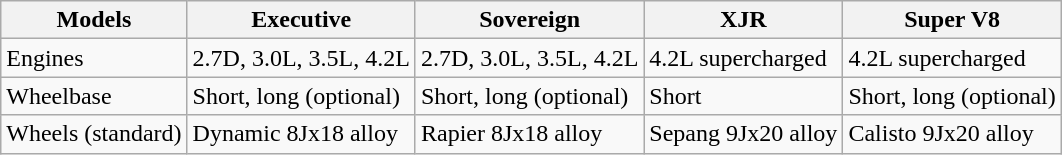<table class="wikitable">
<tr>
<th>Models</th>
<th>Executive</th>
<th>Sovereign</th>
<th>XJR</th>
<th>Super V8</th>
</tr>
<tr>
<td>Engines</td>
<td>2.7D, 3.0L, 3.5L, 4.2L</td>
<td>2.7D, 3.0L, 3.5L, 4.2L</td>
<td>4.2L supercharged</td>
<td>4.2L supercharged</td>
</tr>
<tr>
<td>Wheelbase</td>
<td>Short, long (optional)</td>
<td>Short, long (optional)</td>
<td>Short</td>
<td>Short, long (optional)</td>
</tr>
<tr>
<td>Wheels (standard)</td>
<td>Dynamic 8Jx18 alloy</td>
<td>Rapier 8Jx18 alloy</td>
<td>Sepang 9Jx20 alloy</td>
<td>Calisto 9Jx20 alloy</td>
</tr>
</table>
